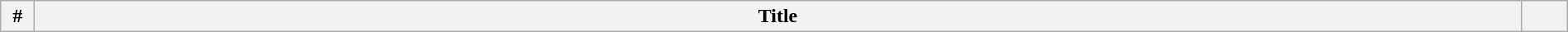<table class="wikitable plainrowheaders" style="width:100%; margin:auto;">
<tr>
<th width="20">#</th>
<th>Title</th>
<th width="30"><br>







</th>
</tr>
</table>
